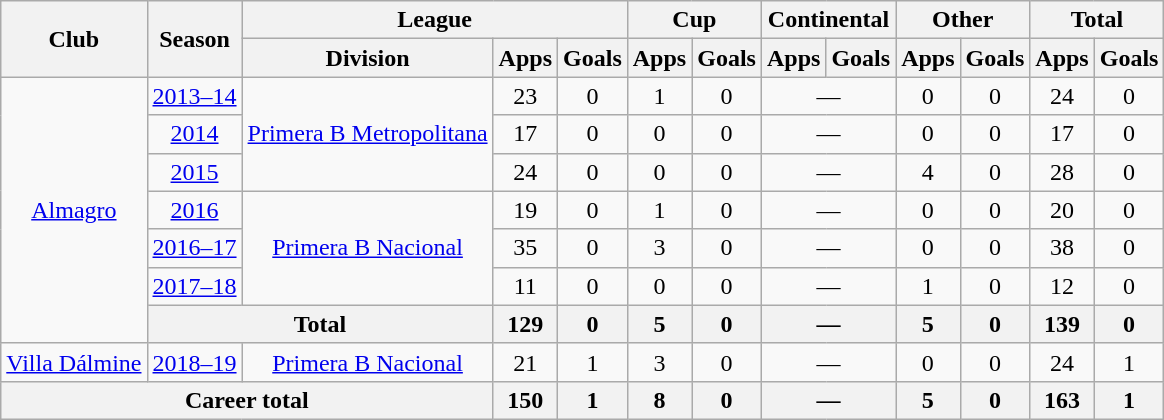<table class="wikitable" style="text-align:center">
<tr>
<th rowspan="2">Club</th>
<th rowspan="2">Season</th>
<th colspan="3">League</th>
<th colspan="2">Cup</th>
<th colspan="2">Continental</th>
<th colspan="2">Other</th>
<th colspan="2">Total</th>
</tr>
<tr>
<th>Division</th>
<th>Apps</th>
<th>Goals</th>
<th>Apps</th>
<th>Goals</th>
<th>Apps</th>
<th>Goals</th>
<th>Apps</th>
<th>Goals</th>
<th>Apps</th>
<th>Goals</th>
</tr>
<tr>
<td rowspan="7"><a href='#'>Almagro</a></td>
<td><a href='#'>2013–14</a></td>
<td rowspan="3"><a href='#'>Primera B Metropolitana</a></td>
<td>23</td>
<td>0</td>
<td>1</td>
<td>0</td>
<td colspan="2">—</td>
<td>0</td>
<td>0</td>
<td>24</td>
<td>0</td>
</tr>
<tr>
<td><a href='#'>2014</a></td>
<td>17</td>
<td>0</td>
<td>0</td>
<td>0</td>
<td colspan="2">—</td>
<td>0</td>
<td>0</td>
<td>17</td>
<td>0</td>
</tr>
<tr>
<td><a href='#'>2015</a></td>
<td>24</td>
<td>0</td>
<td>0</td>
<td>0</td>
<td colspan="2">—</td>
<td>4</td>
<td>0</td>
<td>28</td>
<td>0</td>
</tr>
<tr>
<td><a href='#'>2016</a></td>
<td rowspan="3"><a href='#'>Primera B Nacional</a></td>
<td>19</td>
<td>0</td>
<td>1</td>
<td>0</td>
<td colspan="2">—</td>
<td>0</td>
<td>0</td>
<td>20</td>
<td>0</td>
</tr>
<tr>
<td><a href='#'>2016–17</a></td>
<td>35</td>
<td>0</td>
<td>3</td>
<td>0</td>
<td colspan="2">—</td>
<td>0</td>
<td>0</td>
<td>38</td>
<td>0</td>
</tr>
<tr>
<td><a href='#'>2017–18</a></td>
<td>11</td>
<td>0</td>
<td>0</td>
<td>0</td>
<td colspan="2">—</td>
<td>1</td>
<td>0</td>
<td>12</td>
<td>0</td>
</tr>
<tr>
<th colspan="2">Total</th>
<th>129</th>
<th>0</th>
<th>5</th>
<th>0</th>
<th colspan="2">—</th>
<th>5</th>
<th>0</th>
<th>139</th>
<th>0</th>
</tr>
<tr>
<td rowspan="1"><a href='#'>Villa Dálmine</a></td>
<td><a href='#'>2018–19</a></td>
<td rowspan="1"><a href='#'>Primera B Nacional</a></td>
<td>21</td>
<td>1</td>
<td>3</td>
<td>0</td>
<td colspan="2">—</td>
<td>0</td>
<td>0</td>
<td>24</td>
<td>1</td>
</tr>
<tr>
<th colspan="3">Career total</th>
<th>150</th>
<th>1</th>
<th>8</th>
<th>0</th>
<th colspan="2">—</th>
<th>5</th>
<th>0</th>
<th>163</th>
<th>1</th>
</tr>
</table>
